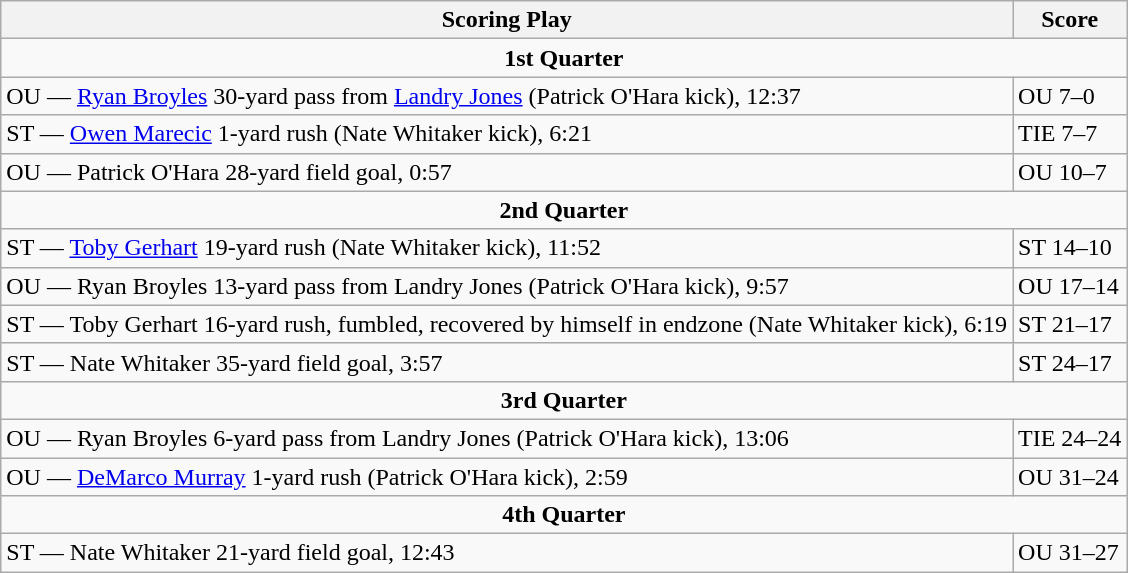<table class="wikitable">
<tr>
<th>Scoring Play</th>
<th>Score</th>
</tr>
<tr>
<td colspan="4" align="center"><strong>1st Quarter</strong></td>
</tr>
<tr>
<td>OU — <a href='#'>Ryan Broyles</a> 30-yard pass from <a href='#'>Landry Jones</a> (Patrick O'Hara kick), 12:37</td>
<td>OU 7–0</td>
</tr>
<tr>
<td>ST — <a href='#'>Owen Marecic</a> 1-yard rush (Nate Whitaker kick), 6:21</td>
<td>TIE 7–7</td>
</tr>
<tr>
<td>OU — Patrick O'Hara 28-yard field goal, 0:57</td>
<td>OU 10–7</td>
</tr>
<tr>
<td colspan="4" align="center"><strong>2nd Quarter</strong></td>
</tr>
<tr>
<td>ST — <a href='#'>Toby Gerhart</a> 19-yard rush (Nate Whitaker kick), 11:52</td>
<td>ST 14–10</td>
</tr>
<tr>
<td>OU — Ryan Broyles 13-yard pass from Landry Jones (Patrick O'Hara kick), 9:57</td>
<td>OU 17–14</td>
</tr>
<tr>
<td>ST — Toby Gerhart 16-yard rush, fumbled, recovered by himself in endzone (Nate Whitaker kick), 6:19</td>
<td>ST 21–17</td>
</tr>
<tr>
<td>ST — Nate Whitaker 35-yard field goal, 3:57</td>
<td>ST 24–17</td>
</tr>
<tr>
<td colspan="4" align="center"><strong>3rd Quarter</strong></td>
</tr>
<tr>
<td>OU — Ryan Broyles 6-yard pass from Landry Jones (Patrick O'Hara kick), 13:06</td>
<td>TIE 24–24</td>
</tr>
<tr>
<td>OU — <a href='#'>DeMarco Murray</a> 1-yard rush (Patrick O'Hara kick), 2:59</td>
<td>OU 31–24</td>
</tr>
<tr>
<td colspan="4" align="center"><strong>4th Quarter</strong></td>
</tr>
<tr>
<td>ST — Nate Whitaker 21-yard field goal, 12:43</td>
<td>OU 31–27</td>
</tr>
</table>
